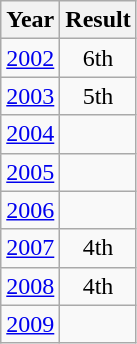<table class="wikitable" style="text-align:center">
<tr>
<th>Year</th>
<th>Result</th>
</tr>
<tr>
<td><a href='#'>2002</a></td>
<td>6th</td>
</tr>
<tr>
<td><a href='#'>2003</a></td>
<td>5th</td>
</tr>
<tr>
<td><a href='#'>2004</a></td>
<td></td>
</tr>
<tr>
<td><a href='#'>2005</a></td>
<td></td>
</tr>
<tr>
<td><a href='#'>2006</a></td>
<td></td>
</tr>
<tr>
<td><a href='#'>2007</a></td>
<td>4th</td>
</tr>
<tr>
<td><a href='#'>2008</a></td>
<td>4th</td>
</tr>
<tr>
<td><a href='#'>2009</a></td>
<td></td>
</tr>
</table>
